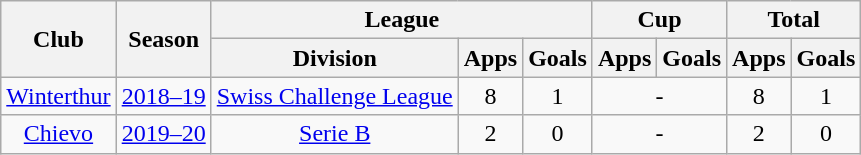<table class="wikitable" style="text-align:center;">
<tr>
<th rowspan="2">Club</th>
<th rowspan="2">Season</th>
<th colspan="3">League</th>
<th colspan="2">Cup</th>
<th colspan="2">Total</th>
</tr>
<tr>
<th>Division</th>
<th>Apps</th>
<th>Goals</th>
<th>Apps</th>
<th>Goals</th>
<th>Apps</th>
<th>Goals</th>
</tr>
<tr>
<td><a href='#'>Winterthur</a></td>
<td><a href='#'>2018–19</a></td>
<td><a href='#'>Swiss Challenge League</a></td>
<td>8</td>
<td>1</td>
<td colspan="2">-</td>
<td>8</td>
<td>1</td>
</tr>
<tr>
<td><a href='#'>Chievo</a></td>
<td><a href='#'>2019–20</a></td>
<td><a href='#'>Serie B</a></td>
<td>2</td>
<td>0</td>
<td colspan="2">-</td>
<td>2</td>
<td>0</td>
</tr>
</table>
